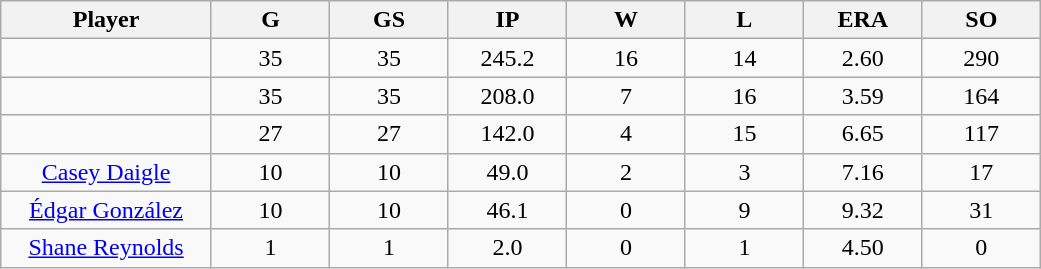<table class="wikitable sortable">
<tr>
<th bgcolor="#DDDDFF" width="16%">Player</th>
<th bgcolor="#DDDDFF" width="9%">G</th>
<th bgcolor="#DDDDFF" width="9%">GS</th>
<th bgcolor="#DDDDFF" width="9%">IP</th>
<th bgcolor="#DDDDFF" width="9%">W</th>
<th bgcolor="#DDDDFF" width="9%">L</th>
<th bgcolor="#DDDDFF" width="9%">ERA</th>
<th bgcolor="#DDDDFF" width="9%">SO</th>
</tr>
<tr align="center">
<td></td>
<td>35</td>
<td>35</td>
<td>245.2</td>
<td>16</td>
<td>14</td>
<td>2.60</td>
<td>290</td>
</tr>
<tr align="center">
<td></td>
<td>35</td>
<td>35</td>
<td>208.0</td>
<td>7</td>
<td>16</td>
<td>3.59</td>
<td>164</td>
</tr>
<tr align="center">
<td></td>
<td>27</td>
<td>27</td>
<td>142.0</td>
<td>4</td>
<td>15</td>
<td>6.65</td>
<td>117</td>
</tr>
<tr align="center">
<td><a href='#'>Casey Daigle</a></td>
<td>10</td>
<td>10</td>
<td>49.0</td>
<td>2</td>
<td>3</td>
<td>7.16</td>
<td>17</td>
</tr>
<tr align=center>
<td><a href='#'>Édgar González</a></td>
<td>10</td>
<td>10</td>
<td>46.1</td>
<td>0</td>
<td>9</td>
<td>9.32</td>
<td>31</td>
</tr>
<tr align=center>
<td><a href='#'>Shane Reynolds</a></td>
<td>1</td>
<td>1</td>
<td>2.0</td>
<td>0</td>
<td>1</td>
<td>4.50</td>
<td>0</td>
</tr>
</table>
